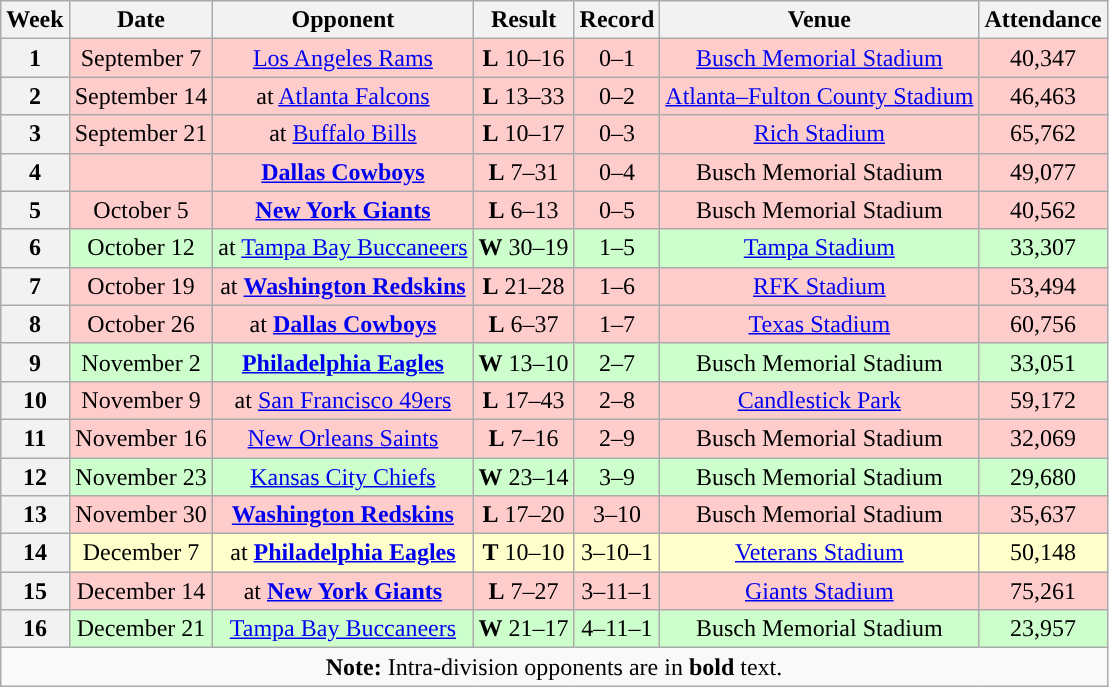<table class="wikitable" style="text-align:center">
<tr>
<th>Week</th>
<th>Date</th>
<th>Opponent</th>
<th>Result</th>
<th>Record</th>
<th>Venue</th>
<th>Attendance</th>
</tr>
<tr style="background:#fcc">
<th>1</th>
<td>September 7</td>
<td><a href='#'>Los Angeles Rams</a></td>
<td><strong>L</strong> 10–16</td>
<td>0–1</td>
<td><a href='#'>Busch Memorial Stadium</a></td>
<td>40,347</td>
</tr>
<tr style="background:#fcc">
<th>2</th>
<td>September 14</td>
<td>at <a href='#'>Atlanta Falcons</a></td>
<td><strong>L</strong> 13–33</td>
<td>0–2</td>
<td><a href='#'>Atlanta–Fulton County Stadium</a></td>
<td>46,463</td>
</tr>
<tr style="background:#fcc">
<th>3</th>
<td>September 21</td>
<td>at <a href='#'>Buffalo Bills</a></td>
<td><strong>L</strong> 10–17</td>
<td>0–3</td>
<td><a href='#'>Rich Stadium</a></td>
<td>65,762</td>
</tr>
<tr style="background:#fcc">
<th>4</th>
<td></td>
<td><strong><a href='#'>Dallas Cowboys</a></strong></td>
<td><strong>L</strong> 7–31</td>
<td>0–4</td>
<td>Busch Memorial Stadium</td>
<td>49,077</td>
</tr>
<tr style="background:#fcc">
<th>5</th>
<td>October 5</td>
<td><strong><a href='#'>New York Giants</a></strong></td>
<td><strong>L</strong> 6–13</td>
<td>0–5</td>
<td>Busch Memorial Stadium</td>
<td>40,562</td>
</tr>
<tr style="background:#cfc">
<th>6</th>
<td>October 12</td>
<td>at <a href='#'>Tampa Bay Buccaneers</a></td>
<td><strong>W</strong> 30–19</td>
<td>1–5</td>
<td><a href='#'>Tampa Stadium</a></td>
<td>33,307</td>
</tr>
<tr style="background:#fcc">
<th>7</th>
<td>October 19</td>
<td>at <strong><a href='#'>Washington Redskins</a></strong></td>
<td><strong>L</strong> 21–28</td>
<td>1–6</td>
<td><a href='#'>RFK Stadium</a></td>
<td>53,494</td>
</tr>
<tr style="background:#fcc">
<th>8</th>
<td>October 26</td>
<td>at <strong><a href='#'>Dallas Cowboys</a></strong></td>
<td><strong>L</strong> 6–37</td>
<td>1–7</td>
<td><a href='#'>Texas Stadium</a></td>
<td>60,756</td>
</tr>
<tr style="background:#cfc">
<th>9</th>
<td>November 2</td>
<td><strong><a href='#'>Philadelphia Eagles</a></strong></td>
<td><strong>W</strong> 13–10</td>
<td>2–7</td>
<td>Busch Memorial Stadium</td>
<td>33,051</td>
</tr>
<tr style="background:#fcc">
<th>10</th>
<td>November 9</td>
<td>at <a href='#'>San Francisco 49ers</a></td>
<td><strong>L</strong> 17–43</td>
<td>2–8</td>
<td><a href='#'>Candlestick Park</a></td>
<td>59,172</td>
</tr>
<tr style="background:#fcc">
<th>11</th>
<td>November 16</td>
<td><a href='#'>New Orleans Saints</a></td>
<td><strong>L</strong> 7–16</td>
<td>2–9</td>
<td>Busch Memorial Stadium</td>
<td>32,069</td>
</tr>
<tr style="background:#cfc">
<th>12</th>
<td>November 23</td>
<td><a href='#'>Kansas City Chiefs</a></td>
<td><strong>W</strong> 23–14</td>
<td>3–9</td>
<td>Busch Memorial Stadium</td>
<td>29,680</td>
</tr>
<tr style="background:#fcc">
<th>13</th>
<td>November 30</td>
<td><strong><a href='#'>Washington Redskins</a></strong></td>
<td><strong>L</strong> 17–20</td>
<td>3–10</td>
<td>Busch Memorial Stadium</td>
<td>35,637</td>
</tr>
<tr style="background:#ffc">
<th>14</th>
<td>December 7</td>
<td>at <strong><a href='#'>Philadelphia Eagles</a></strong></td>
<td><strong>T</strong> 10–10</td>
<td>3–10–1</td>
<td><a href='#'>Veterans Stadium</a></td>
<td>50,148</td>
</tr>
<tr style="background:#fcc">
<th>15</th>
<td>December 14</td>
<td>at <strong><a href='#'>New York Giants</a></strong></td>
<td><strong>L</strong> 7–27</td>
<td>3–11–1</td>
<td><a href='#'>Giants Stadium</a></td>
<td>75,261</td>
</tr>
<tr style="background:#cfc">
<th>16</th>
<td>December 21</td>
<td><a href='#'>Tampa Bay Buccaneers</a></td>
<td><strong>W</strong> 21–17</td>
<td>4–11–1</td>
<td>Busch Memorial Stadium</td>
<td>23,957</td>
</tr>
<tr>
<td colspan="8"><strong>Note:</strong> Intra-division opponents are in <strong>bold</strong> text.</td>
</tr>
</table>
